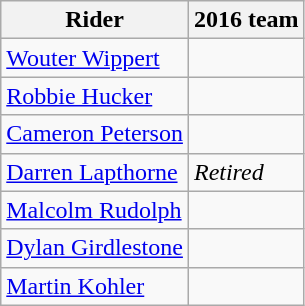<table class="wikitable">
<tr>
<th>Rider</th>
<th>2016 team</th>
</tr>
<tr>
<td><a href='#'>Wouter Wippert</a></td>
<td></td>
</tr>
<tr>
<td><a href='#'>Robbie Hucker</a></td>
<td></td>
</tr>
<tr>
<td><a href='#'>Cameron Peterson</a></td>
<td></td>
</tr>
<tr>
<td><a href='#'>Darren Lapthorne</a></td>
<td><em>Retired</em></td>
</tr>
<tr>
<td><a href='#'>Malcolm Rudolph</a></td>
<td></td>
</tr>
<tr>
<td><a href='#'>Dylan Girdlestone</a></td>
<td></td>
</tr>
<tr>
<td><a href='#'>Martin Kohler</a></td>
<td></td>
</tr>
</table>
